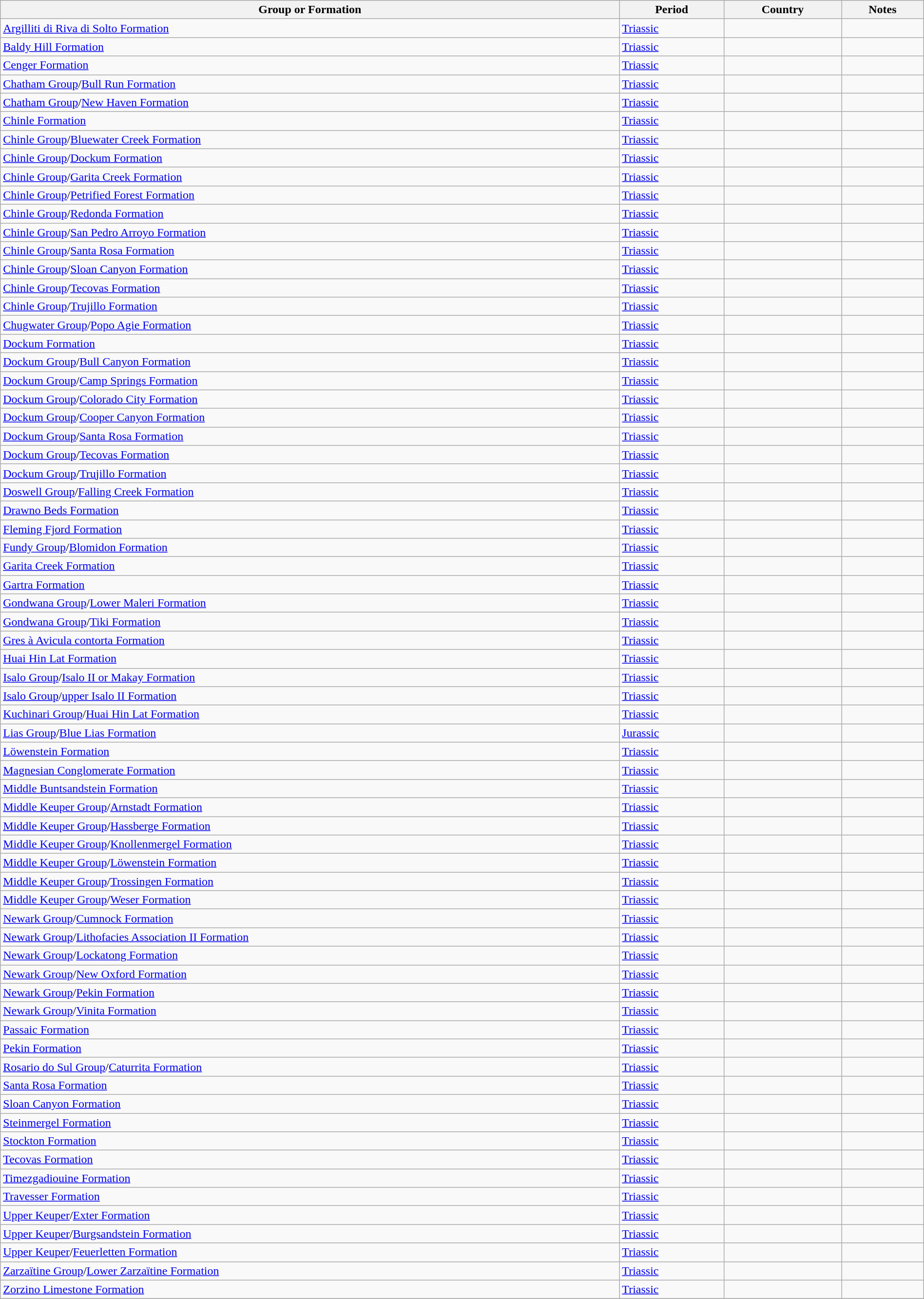<table class="wikitable sortable" style="width: 100%;">
<tr>
<th>Group or Formation</th>
<th>Period</th>
<th>Country</th>
<th class="unsortable">Notes</th>
</tr>
<tr>
<td><a href='#'>Argilliti di Riva di Solto Formation</a></td>
<td><a href='#'>Triassic</a></td>
<td></td>
<td></td>
</tr>
<tr>
<td><a href='#'>Baldy Hill Formation</a></td>
<td><a href='#'>Triassic</a></td>
<td></td>
<td></td>
</tr>
<tr>
<td><a href='#'>Cenger Formation</a></td>
<td><a href='#'>Triassic</a></td>
<td></td>
<td></td>
</tr>
<tr>
<td><a href='#'>Chatham Group</a>/<a href='#'>Bull Run Formation</a></td>
<td><a href='#'>Triassic</a></td>
<td></td>
<td></td>
</tr>
<tr>
<td><a href='#'>Chatham Group</a>/<a href='#'>New Haven Formation</a></td>
<td><a href='#'>Triassic</a></td>
<td></td>
<td></td>
</tr>
<tr>
<td><a href='#'>Chinle Formation</a></td>
<td><a href='#'>Triassic</a></td>
<td></td>
<td></td>
</tr>
<tr>
<td><a href='#'>Chinle Group</a>/<a href='#'>Bluewater Creek Formation</a></td>
<td><a href='#'>Triassic</a></td>
<td></td>
<td></td>
</tr>
<tr>
<td><a href='#'>Chinle Group</a>/<a href='#'>Dockum Formation</a></td>
<td><a href='#'>Triassic</a></td>
<td></td>
<td></td>
</tr>
<tr>
<td><a href='#'>Chinle Group</a>/<a href='#'>Garita Creek Formation</a></td>
<td><a href='#'>Triassic</a></td>
<td></td>
<td></td>
</tr>
<tr>
<td><a href='#'>Chinle Group</a>/<a href='#'>Petrified Forest Formation</a></td>
<td><a href='#'>Triassic</a></td>
<td></td>
<td></td>
</tr>
<tr>
<td><a href='#'>Chinle Group</a>/<a href='#'>Redonda Formation</a></td>
<td><a href='#'>Triassic</a></td>
<td></td>
<td></td>
</tr>
<tr>
<td><a href='#'>Chinle Group</a>/<a href='#'>San Pedro Arroyo Formation</a></td>
<td><a href='#'>Triassic</a></td>
<td></td>
<td></td>
</tr>
<tr>
<td><a href='#'>Chinle Group</a>/<a href='#'>Santa Rosa Formation</a></td>
<td><a href='#'>Triassic</a></td>
<td></td>
<td></td>
</tr>
<tr>
<td><a href='#'>Chinle Group</a>/<a href='#'>Sloan Canyon Formation</a></td>
<td><a href='#'>Triassic</a></td>
<td></td>
<td></td>
</tr>
<tr>
<td><a href='#'>Chinle Group</a>/<a href='#'>Tecovas Formation</a></td>
<td><a href='#'>Triassic</a></td>
<td></td>
<td></td>
</tr>
<tr>
<td><a href='#'>Chinle Group</a>/<a href='#'>Trujillo Formation</a></td>
<td><a href='#'>Triassic</a></td>
<td></td>
<td></td>
</tr>
<tr>
<td><a href='#'>Chugwater Group</a>/<a href='#'>Popo Agie Formation</a></td>
<td><a href='#'>Triassic</a></td>
<td></td>
<td></td>
</tr>
<tr>
<td><a href='#'>Dockum Formation</a></td>
<td><a href='#'>Triassic</a></td>
<td></td>
<td></td>
</tr>
<tr>
<td><a href='#'>Dockum Group</a>/<a href='#'>Bull Canyon Formation</a></td>
<td><a href='#'>Triassic</a></td>
<td></td>
<td></td>
</tr>
<tr>
<td><a href='#'>Dockum Group</a>/<a href='#'>Camp Springs Formation</a></td>
<td><a href='#'>Triassic</a></td>
<td></td>
<td></td>
</tr>
<tr>
<td><a href='#'>Dockum Group</a>/<a href='#'>Colorado City Formation</a></td>
<td><a href='#'>Triassic</a></td>
<td></td>
<td></td>
</tr>
<tr>
<td><a href='#'>Dockum Group</a>/<a href='#'>Cooper Canyon Formation</a></td>
<td><a href='#'>Triassic</a></td>
<td></td>
<td></td>
</tr>
<tr>
<td><a href='#'>Dockum Group</a>/<a href='#'>Santa Rosa Formation</a></td>
<td><a href='#'>Triassic</a></td>
<td></td>
<td></td>
</tr>
<tr>
<td><a href='#'>Dockum Group</a>/<a href='#'>Tecovas Formation</a></td>
<td><a href='#'>Triassic</a></td>
<td></td>
<td></td>
</tr>
<tr>
<td><a href='#'>Dockum Group</a>/<a href='#'>Trujillo Formation</a></td>
<td><a href='#'>Triassic</a></td>
<td></td>
<td></td>
</tr>
<tr>
<td><a href='#'>Doswell Group</a>/<a href='#'>Falling Creek Formation</a></td>
<td><a href='#'>Triassic</a></td>
<td></td>
<td></td>
</tr>
<tr>
<td><a href='#'>Drawno Beds Formation</a></td>
<td><a href='#'>Triassic</a></td>
<td></td>
<td></td>
</tr>
<tr>
<td><a href='#'>Fleming Fjord Formation</a></td>
<td><a href='#'>Triassic</a></td>
<td></td>
<td></td>
</tr>
<tr>
<td><a href='#'>Fundy Group</a>/<a href='#'>Blomidon Formation</a></td>
<td><a href='#'>Triassic</a></td>
<td></td>
<td></td>
</tr>
<tr>
<td><a href='#'>Garita Creek Formation</a></td>
<td><a href='#'>Triassic</a></td>
<td></td>
<td></td>
</tr>
<tr>
<td><a href='#'>Gartra Formation</a></td>
<td><a href='#'>Triassic</a></td>
<td></td>
<td></td>
</tr>
<tr>
<td><a href='#'>Gondwana Group</a>/<a href='#'>Lower Maleri Formation</a></td>
<td><a href='#'>Triassic</a></td>
<td></td>
<td></td>
</tr>
<tr>
<td><a href='#'>Gondwana Group</a>/<a href='#'>Tiki Formation</a></td>
<td><a href='#'>Triassic</a></td>
<td></td>
<td></td>
</tr>
<tr>
<td><a href='#'>Gres à Avicula contorta Formation</a></td>
<td><a href='#'>Triassic</a></td>
<td></td>
<td></td>
</tr>
<tr>
<td><a href='#'>Huai Hin Lat Formation</a></td>
<td><a href='#'>Triassic</a></td>
<td></td>
<td></td>
</tr>
<tr>
<td><a href='#'>Isalo Group</a>/<a href='#'>Isalo II or Makay Formation</a></td>
<td><a href='#'>Triassic</a></td>
<td></td>
<td></td>
</tr>
<tr>
<td><a href='#'>Isalo Group</a>/<a href='#'>upper Isalo II Formation</a></td>
<td><a href='#'>Triassic</a></td>
<td></td>
<td></td>
</tr>
<tr>
<td><a href='#'>Kuchinari Group</a>/<a href='#'>Huai Hin Lat Formation</a></td>
<td><a href='#'>Triassic</a></td>
<td></td>
<td></td>
</tr>
<tr>
<td><a href='#'>Lias Group</a>/<a href='#'>Blue Lias Formation</a></td>
<td><a href='#'>Jurassic</a></td>
<td></td>
<td></td>
</tr>
<tr>
<td><a href='#'>Löwenstein Formation</a></td>
<td><a href='#'>Triassic</a></td>
<td></td>
<td></td>
</tr>
<tr>
<td><a href='#'>Magnesian Conglomerate Formation</a></td>
<td><a href='#'>Triassic</a></td>
<td></td>
<td></td>
</tr>
<tr>
<td><a href='#'>Middle Buntsandstein Formation</a></td>
<td><a href='#'>Triassic</a></td>
<td></td>
<td></td>
</tr>
<tr>
<td><a href='#'>Middle Keuper Group</a>/<a href='#'>Arnstadt Formation</a></td>
<td><a href='#'>Triassic</a></td>
<td></td>
<td></td>
</tr>
<tr>
<td><a href='#'>Middle Keuper Group</a>/<a href='#'>Hassberge Formation</a></td>
<td><a href='#'>Triassic</a></td>
<td></td>
<td></td>
</tr>
<tr>
<td><a href='#'>Middle Keuper Group</a>/<a href='#'>Knollenmergel Formation</a></td>
<td><a href='#'>Triassic</a></td>
<td></td>
<td></td>
</tr>
<tr>
<td><a href='#'>Middle Keuper Group</a>/<a href='#'>Löwenstein Formation</a></td>
<td><a href='#'>Triassic</a></td>
<td></td>
<td></td>
</tr>
<tr>
<td><a href='#'>Middle Keuper Group</a>/<a href='#'>Trossingen Formation</a></td>
<td><a href='#'>Triassic</a></td>
<td></td>
<td></td>
</tr>
<tr>
<td><a href='#'>Middle Keuper Group</a>/<a href='#'>Weser Formation</a></td>
<td><a href='#'>Triassic</a></td>
<td></td>
<td></td>
</tr>
<tr>
<td><a href='#'>Newark Group</a>/<a href='#'>Cumnock Formation</a></td>
<td><a href='#'>Triassic</a></td>
<td></td>
<td></td>
</tr>
<tr>
<td><a href='#'>Newark Group</a>/<a href='#'>Lithofacies Association II Formation</a></td>
<td><a href='#'>Triassic</a></td>
<td></td>
<td></td>
</tr>
<tr>
<td><a href='#'>Newark Group</a>/<a href='#'>Lockatong Formation</a></td>
<td><a href='#'>Triassic</a></td>
<td></td>
<td></td>
</tr>
<tr>
<td><a href='#'>Newark Group</a>/<a href='#'>New Oxford Formation</a></td>
<td><a href='#'>Triassic</a></td>
<td></td>
<td></td>
</tr>
<tr>
<td><a href='#'>Newark Group</a>/<a href='#'>Pekin Formation</a></td>
<td><a href='#'>Triassic</a></td>
<td></td>
<td></td>
</tr>
<tr>
<td><a href='#'>Newark Group</a>/<a href='#'>Vinita Formation</a></td>
<td><a href='#'>Triassic</a></td>
<td></td>
<td></td>
</tr>
<tr>
<td><a href='#'>Passaic Formation</a></td>
<td><a href='#'>Triassic</a></td>
<td></td>
<td></td>
</tr>
<tr>
<td><a href='#'>Pekin Formation</a></td>
<td><a href='#'>Triassic</a></td>
<td></td>
<td></td>
</tr>
<tr>
<td><a href='#'>Rosario do Sul Group</a>/<a href='#'>Caturrita Formation</a></td>
<td><a href='#'>Triassic</a></td>
<td></td>
<td></td>
</tr>
<tr>
<td><a href='#'>Santa Rosa Formation</a></td>
<td><a href='#'>Triassic</a></td>
<td></td>
<td></td>
</tr>
<tr>
<td><a href='#'>Sloan Canyon Formation</a></td>
<td><a href='#'>Triassic</a></td>
<td></td>
<td></td>
</tr>
<tr>
<td><a href='#'>Steinmergel Formation</a></td>
<td><a href='#'>Triassic</a></td>
<td></td>
<td></td>
</tr>
<tr>
<td><a href='#'>Stockton Formation</a></td>
<td><a href='#'>Triassic</a></td>
<td></td>
<td></td>
</tr>
<tr>
<td><a href='#'>Tecovas Formation</a></td>
<td><a href='#'>Triassic</a></td>
<td></td>
<td></td>
</tr>
<tr>
<td><a href='#'>Timezgadiouine Formation</a></td>
<td><a href='#'>Triassic</a></td>
<td></td>
<td></td>
</tr>
<tr>
<td><a href='#'>Travesser Formation</a></td>
<td><a href='#'>Triassic</a></td>
<td></td>
<td></td>
</tr>
<tr>
<td><a href='#'>Upper Keuper</a>/<a href='#'>Exter Formation</a></td>
<td><a href='#'>Triassic</a></td>
<td></td>
<td></td>
</tr>
<tr>
<td><a href='#'>Upper Keuper</a>/<a href='#'>Burgsandstein Formation</a></td>
<td><a href='#'>Triassic</a></td>
<td></td>
<td></td>
</tr>
<tr>
<td><a href='#'>Upper Keuper</a>/<a href='#'>Feuerletten Formation</a></td>
<td><a href='#'>Triassic</a></td>
<td></td>
<td></td>
</tr>
<tr>
<td><a href='#'>Zarzaïtine Group</a>/<a href='#'>Lower Zarzaïtine Formation</a></td>
<td><a href='#'>Triassic</a></td>
<td></td>
<td></td>
</tr>
<tr>
<td><a href='#'>Zorzino Limestone Formation</a></td>
<td><a href='#'>Triassic</a></td>
<td></td>
<td></td>
</tr>
<tr>
</tr>
</table>
